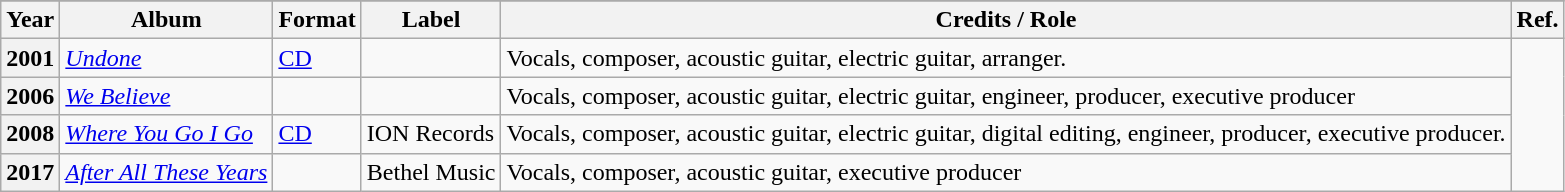<table class="wikitable plainrowheaders">
<tr>
</tr>
<tr>
<th scope="col">Year</th>
<th scope="col">Album</th>
<th scope="col">Format</th>
<th scope="col">Label</th>
<th scope="col">Credits / Role</th>
<th scope="col">Ref.</th>
</tr>
<tr>
<th scope="row">2001</th>
<td><em><a href='#'>Undone</a></em></td>
<td><a href='#'>CD</a></td>
<td></td>
<td>Vocals, composer, acoustic guitar, electric guitar, arranger.</td>
</tr>
<tr>
<th scope="row">2006</th>
<td><em><a href='#'>We Believe</a></em></td>
<td></td>
<td></td>
<td>Vocals, composer, acoustic guitar, electric guitar, engineer, producer, executive producer</td>
</tr>
<tr>
<th scope="row">2008</th>
<td><em><a href='#'>Where You Go I Go</a></em></td>
<td><a href='#'>CD</a></td>
<td>ION Records</td>
<td>Vocals, composer, acoustic guitar, electric guitar, digital editing, engineer, producer, executive producer.</td>
</tr>
<tr>
<th scope="row">2017</th>
<td><em><a href='#'>After All These Years</a></em></td>
<td></td>
<td>Bethel Music</td>
<td>Vocals, composer, acoustic guitar, executive producer</td>
</tr>
</table>
